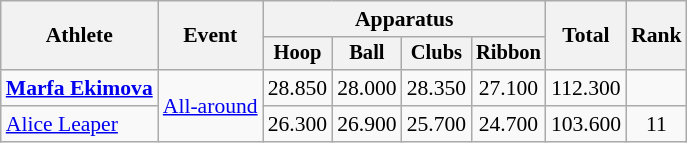<table class=wikitable style=font-size:90%;text-align:center>
<tr>
<th rowspan=2>Athlete</th>
<th rowspan=2>Event</th>
<th colspan=4>Apparatus</th>
<th rowspan=2>Total</th>
<th rowspan=2>Rank</th>
</tr>
<tr style=font-size:95%>
<th>Hoop</th>
<th>Ball</th>
<th>Clubs</th>
<th>Ribbon</th>
</tr>
<tr>
<td align=left><strong><a href='#'>Marfa Ekimova</a></strong></td>
<td align=left rowspan=2><a href='#'>All-around</a></td>
<td>28.850</td>
<td>28.000</td>
<td>28.350</td>
<td>27.100</td>
<td>112.300</td>
<td></td>
</tr>
<tr>
<td align=left><a href='#'>Alice Leaper</a></td>
<td>26.300</td>
<td>26.900</td>
<td>25.700</td>
<td>24.700</td>
<td>103.600</td>
<td>11</td>
</tr>
</table>
